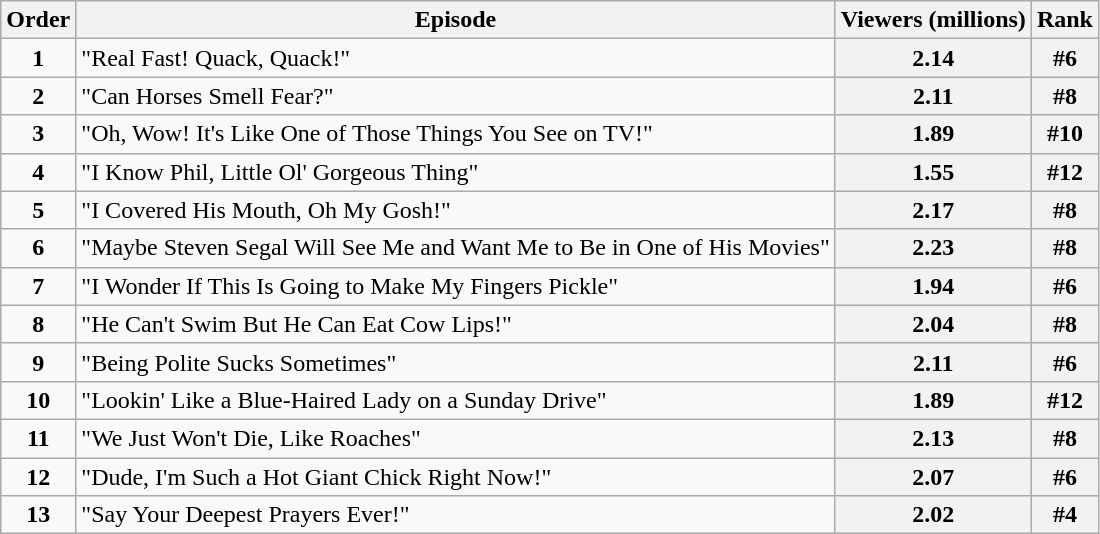<table class="wikitable">
<tr>
<th>Order</th>
<th>Episode</th>
<th>Viewers (millions)</th>
<th>Rank</th>
</tr>
<tr>
<td style="text-align:center"><strong>1</strong></td>
<td>"Real Fast! Quack, Quack!"</td>
<th>2.14</th>
<th>#6</th>
</tr>
<tr>
<td style="text-align:center"><strong>2</strong></td>
<td>"Can Horses Smell Fear?"</td>
<th>2.11</th>
<th>#8</th>
</tr>
<tr>
<td style="text-align:center"><strong>3</strong></td>
<td>"Oh, Wow! It's Like One of Those Things You See on TV!"</td>
<th>1.89</th>
<th>#10</th>
</tr>
<tr>
<td style="text-align:center"><strong>4</strong></td>
<td>"I Know Phil, Little Ol' Gorgeous Thing"</td>
<th>1.55</th>
<th>#12</th>
</tr>
<tr>
<td style="text-align:center"><strong>5</strong></td>
<td>"I Covered His Mouth, Oh My Gosh!"</td>
<th>2.17</th>
<th>#8</th>
</tr>
<tr>
<td style="text-align:center"><strong>6</strong></td>
<td>"Maybe Steven Segal Will See Me and Want Me to Be in One of His Movies"</td>
<th>2.23</th>
<th>#8</th>
</tr>
<tr>
<td style="text-align:center"><strong>7</strong></td>
<td>"I Wonder If This Is Going to Make My Fingers Pickle"</td>
<th>1.94</th>
<th>#6</th>
</tr>
<tr>
<td style="text-align:center"><strong>8</strong></td>
<td>"He Can't Swim But He Can Eat Cow Lips!"</td>
<th>2.04</th>
<th>#8</th>
</tr>
<tr>
<td style="text-align:center"><strong>9</strong></td>
<td>"Being Polite Sucks Sometimes"</td>
<th>2.11</th>
<th>#6</th>
</tr>
<tr>
<td style="text-align:center"><strong>10</strong></td>
<td>"Lookin' Like a Blue-Haired Lady on a Sunday Drive"</td>
<th>1.89</th>
<th>#12</th>
</tr>
<tr>
<td style="text-align:center"><strong>11</strong></td>
<td>"We Just Won't Die, Like Roaches"</td>
<th>2.13</th>
<th>#8</th>
</tr>
<tr>
<td style="text-align:center"><strong>12</strong></td>
<td>"Dude, I'm Such a Hot Giant Chick Right Now!"</td>
<th>2.07</th>
<th>#6</th>
</tr>
<tr>
<td style="text-align:center"><strong>13</strong></td>
<td>"Say Your Deepest Prayers Ever!"</td>
<th>2.02</th>
<th>#4</th>
</tr>
</table>
